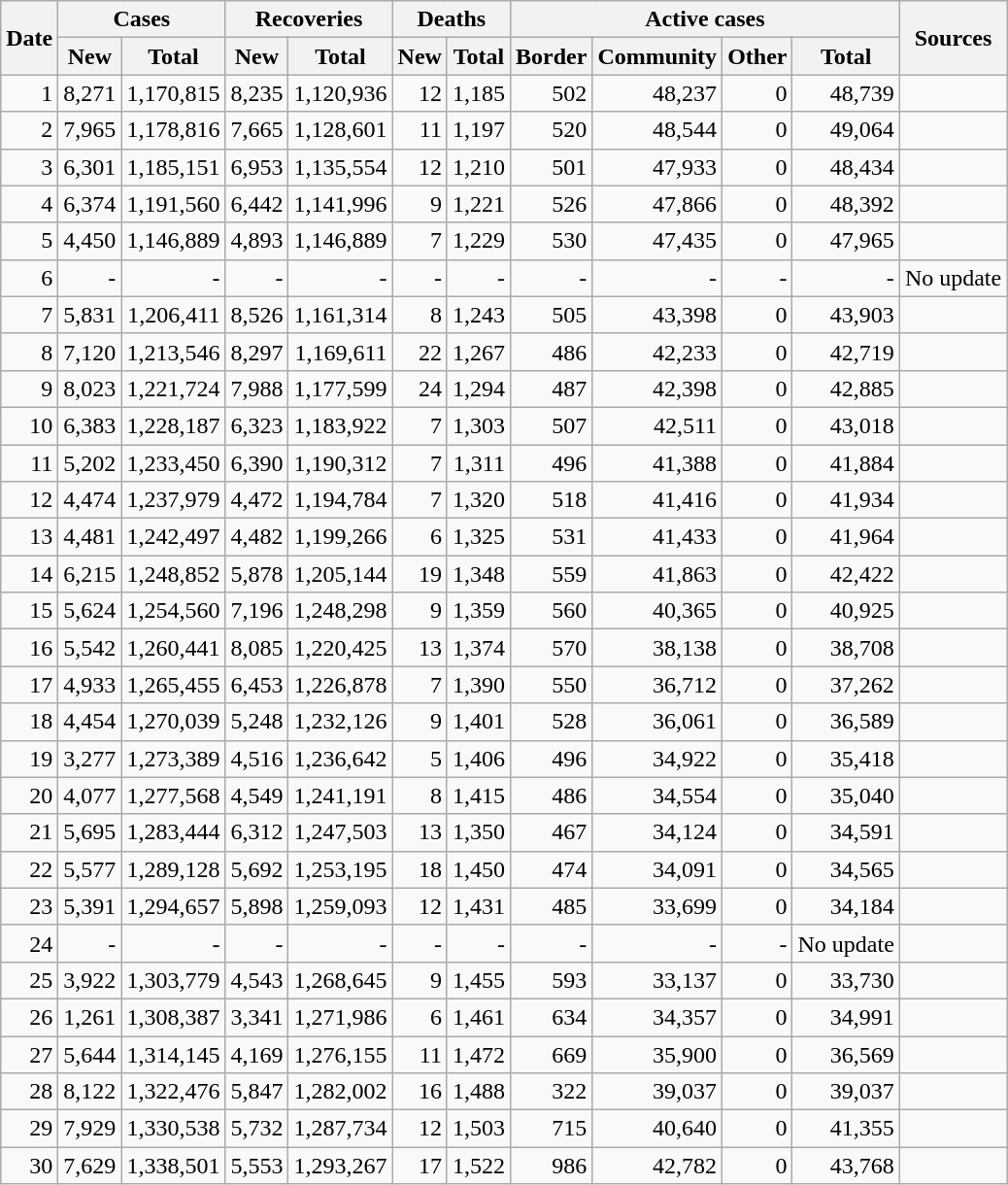<table class="wikitable sortable mw-collapsible mw-collapsed sticky-header-multi sort-under" style="text-align:right;">
<tr>
<th rowspan=2>Date</th>
<th colspan=2>Cases</th>
<th colspan=2>Recoveries</th>
<th colspan=2>Deaths</th>
<th colspan=4>Active cases</th>
<th rowspan=2 class="unsortable">Sources</th>
</tr>
<tr>
<th>New</th>
<th>Total</th>
<th>New</th>
<th>Total</th>
<th>New</th>
<th>Total</th>
<th>Border</th>
<th>Community</th>
<th>Other</th>
<th>Total</th>
</tr>
<tr>
<td>1</td>
<td>8,271</td>
<td>1,170,815</td>
<td>8,235</td>
<td>1,120,936</td>
<td>12</td>
<td>1,185</td>
<td>502</td>
<td>48,237</td>
<td>0</td>
<td>48,739</td>
<td></td>
</tr>
<tr>
<td>2</td>
<td>7,965</td>
<td>1,178,816</td>
<td>7,665</td>
<td>1,128,601</td>
<td>11</td>
<td>1,197</td>
<td>520</td>
<td>48,544</td>
<td>0</td>
<td>49,064</td>
<td></td>
</tr>
<tr>
<td>3</td>
<td>6,301</td>
<td>1,185,151</td>
<td>6,953</td>
<td>1,135,554</td>
<td>12</td>
<td>1,210</td>
<td>501</td>
<td>47,933</td>
<td>0</td>
<td>48,434</td>
<td></td>
</tr>
<tr>
<td>4</td>
<td>6,374</td>
<td>1,191,560</td>
<td>6,442</td>
<td>1,141,996</td>
<td>9</td>
<td>1,221</td>
<td>526</td>
<td>47,866</td>
<td>0</td>
<td>48,392</td>
<td></td>
</tr>
<tr>
<td>5</td>
<td>4,450</td>
<td>1,146,889</td>
<td>4,893</td>
<td>1,146,889</td>
<td>7</td>
<td>1,229</td>
<td>530</td>
<td>47,435</td>
<td>0</td>
<td>47,965</td>
<td></td>
</tr>
<tr>
<td>6</td>
<td>-</td>
<td>-</td>
<td>-</td>
<td>-</td>
<td>-</td>
<td>-</td>
<td>-</td>
<td>-</td>
<td>-</td>
<td>-</td>
<td>No update</td>
</tr>
<tr>
<td>7</td>
<td>5,831</td>
<td>1,206,411</td>
<td>8,526</td>
<td>1,161,314</td>
<td>8</td>
<td>1,243</td>
<td>505</td>
<td>43,398</td>
<td>0</td>
<td>43,903</td>
<td></td>
</tr>
<tr>
<td>8</td>
<td>7,120</td>
<td>1,213,546</td>
<td>8,297</td>
<td>1,169,611</td>
<td>22</td>
<td>1,267</td>
<td>486</td>
<td>42,233</td>
<td>0</td>
<td>42,719</td>
<td></td>
</tr>
<tr>
<td>9</td>
<td>8,023</td>
<td>1,221,724</td>
<td>7,988</td>
<td>1,177,599</td>
<td>24</td>
<td>1,294</td>
<td>487</td>
<td>42,398</td>
<td>0</td>
<td>42,885</td>
<td></td>
</tr>
<tr>
<td>10</td>
<td>6,383</td>
<td>1,228,187</td>
<td>6,323</td>
<td>1,183,922</td>
<td>7</td>
<td>1,303</td>
<td>507</td>
<td>42,511</td>
<td>0</td>
<td>43,018</td>
<td></td>
</tr>
<tr>
<td>11</td>
<td>5,202</td>
<td>1,233,450</td>
<td>6,390</td>
<td>1,190,312</td>
<td>7</td>
<td>1,311</td>
<td>496</td>
<td>41,388</td>
<td>0</td>
<td>41,884</td>
<td></td>
</tr>
<tr>
<td>12</td>
<td>4,474</td>
<td>1,237,979</td>
<td>4,472</td>
<td>1,194,784</td>
<td>7</td>
<td>1,320</td>
<td>518</td>
<td>41,416</td>
<td>0</td>
<td>41,934</td>
<td></td>
</tr>
<tr>
<td>13</td>
<td>4,481</td>
<td>1,242,497</td>
<td>4,482</td>
<td>1,199,266</td>
<td>6</td>
<td>1,325</td>
<td>531</td>
<td>41,433</td>
<td>0</td>
<td>41,964</td>
<td></td>
</tr>
<tr>
<td>14</td>
<td>6,215</td>
<td>1,248,852</td>
<td>5,878</td>
<td>1,205,144</td>
<td>19</td>
<td>1,348</td>
<td>559</td>
<td>41,863</td>
<td>0</td>
<td>42,422</td>
<td></td>
</tr>
<tr>
<td>15</td>
<td>5,624</td>
<td>1,254,560</td>
<td>7,196</td>
<td>1,248,298</td>
<td>9</td>
<td>1,359</td>
<td>560</td>
<td>40,365</td>
<td>0</td>
<td>40,925</td>
<td></td>
</tr>
<tr>
<td>16</td>
<td>5,542</td>
<td>1,260,441</td>
<td>8,085</td>
<td>1,220,425</td>
<td>13</td>
<td>1,374</td>
<td>570</td>
<td>38,138</td>
<td>0</td>
<td>38,708</td>
<td></td>
</tr>
<tr>
<td>17</td>
<td>4,933</td>
<td>1,265,455</td>
<td>6,453</td>
<td>1,226,878</td>
<td>7</td>
<td>1,390</td>
<td>550</td>
<td>36,712</td>
<td>0</td>
<td>37,262</td>
<td></td>
</tr>
<tr>
<td>18</td>
<td>4,454</td>
<td>1,270,039</td>
<td>5,248</td>
<td>1,232,126</td>
<td>9</td>
<td>1,401</td>
<td>528</td>
<td>36,061</td>
<td>0</td>
<td>36,589</td>
<td></td>
</tr>
<tr>
<td>19</td>
<td>3,277</td>
<td>1,273,389</td>
<td>4,516</td>
<td>1,236,642</td>
<td>5</td>
<td>1,406</td>
<td>496</td>
<td>34,922</td>
<td>0</td>
<td>35,418</td>
<td></td>
</tr>
<tr>
<td>20</td>
<td>4,077</td>
<td>1,277,568</td>
<td>4,549</td>
<td>1,241,191</td>
<td>8</td>
<td>1,415</td>
<td>486</td>
<td>34,554</td>
<td>0</td>
<td>35,040</td>
<td></td>
</tr>
<tr>
<td>21</td>
<td>5,695</td>
<td>1,283,444</td>
<td>6,312</td>
<td>1,247,503</td>
<td>13</td>
<td>1,350</td>
<td>467</td>
<td>34,124</td>
<td>0</td>
<td>34,591</td>
<td></td>
</tr>
<tr>
<td>22</td>
<td>5,577</td>
<td>1,289,128</td>
<td>5,692</td>
<td>1,253,195</td>
<td>18</td>
<td>1,450</td>
<td>474</td>
<td>34,091</td>
<td>0</td>
<td>34,565</td>
<td></td>
</tr>
<tr>
<td>23</td>
<td>5,391</td>
<td>1,294,657</td>
<td>5,898</td>
<td>1,259,093</td>
<td>12</td>
<td>1,431</td>
<td>485</td>
<td>33,699</td>
<td>0</td>
<td>34,184</td>
<td></td>
</tr>
<tr>
<td>24</td>
<td>-</td>
<td>-</td>
<td>-</td>
<td>-</td>
<td>-</td>
<td>-</td>
<td>-</td>
<td>-</td>
<td>-</td>
<td>No update</td>
</tr>
<tr>
<td>25</td>
<td>3,922</td>
<td>1,303,779</td>
<td>4,543</td>
<td>1,268,645</td>
<td>9</td>
<td>1,455</td>
<td>593</td>
<td>33,137</td>
<td>0</td>
<td>33,730</td>
<td></td>
</tr>
<tr>
<td>26</td>
<td>1,261</td>
<td>1,308,387</td>
<td>3,341</td>
<td>1,271,986</td>
<td>6</td>
<td>1,461</td>
<td>634</td>
<td>34,357</td>
<td>0</td>
<td>34,991</td>
<td></td>
</tr>
<tr>
<td>27</td>
<td>5,644</td>
<td>1,314,145</td>
<td>4,169</td>
<td>1,276,155</td>
<td>11</td>
<td>1,472</td>
<td>669</td>
<td>35,900</td>
<td>0</td>
<td>36,569</td>
<td></td>
</tr>
<tr>
<td>28</td>
<td>8,122</td>
<td>1,322,476</td>
<td>5,847</td>
<td>1,282,002</td>
<td>16</td>
<td>1,488</td>
<td>322</td>
<td>39,037</td>
<td>0</td>
<td>39,037</td>
<td></td>
</tr>
<tr>
<td>29</td>
<td>7,929</td>
<td>1,330,538</td>
<td>5,732</td>
<td>1,287,734</td>
<td>12</td>
<td>1,503</td>
<td>715</td>
<td>40,640</td>
<td>0</td>
<td>41,355</td>
<td></td>
</tr>
<tr>
<td>30</td>
<td>7,629</td>
<td>1,338,501</td>
<td>5,553</td>
<td>1,293,267</td>
<td>17</td>
<td>1,522</td>
<td>986</td>
<td>42,782</td>
<td>0</td>
<td>43,768</td>
<td></td>
</tr>
</table>
